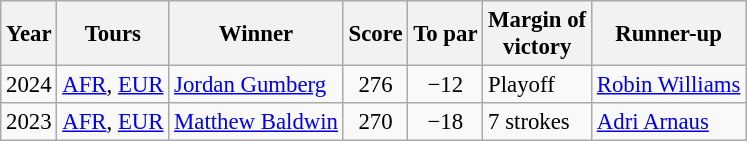<table class="wikitable" style="font-size:95%">
<tr>
<th>Year</th>
<th>Tours</th>
<th>Winner</th>
<th>Score</th>
<th>To par</th>
<th>Margin of<br>victory</th>
<th>Runner-up</th>
</tr>
<tr>
<td>2024</td>
<td><a href='#'>AFR</a>, <a href='#'>EUR</a></td>
<td> <a href='#'>Jordan Gumberg</a></td>
<td align=center>276</td>
<td align=center>−12</td>
<td>Playoff</td>
<td> <a href='#'>Robin Williams</a></td>
</tr>
<tr>
<td>2023</td>
<td><a href='#'>AFR</a>, <a href='#'>EUR</a></td>
<td> <a href='#'>Matthew Baldwin</a></td>
<td align=center>270</td>
<td align=center>−18</td>
<td>7 strokes</td>
<td> <a href='#'>Adri Arnaus</a></td>
</tr>
</table>
